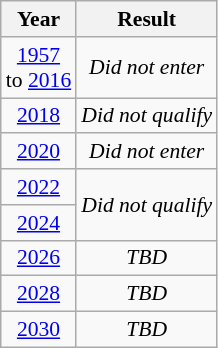<table class="wikitable" style="text-align: center; font-size:90%">
<tr>
<th>Year</th>
<th>Result</th>
</tr>
<tr>
<td> <a href='#'>1957</a><br>to  <a href='#'>2016</a></td>
<td><em>Did not enter</em></td>
</tr>
<tr>
<td> <a href='#'>2018</a></td>
<td><em>Did not qualify</em></td>
</tr>
<tr>
<td> <a href='#'>2020</a></td>
<td><em>Did not enter</em></td>
</tr>
<tr>
<td> <a href='#'>2022</a></td>
<td rowspan="2"><em>Did not qualify</em></td>
</tr>
<tr>
<td> <a href='#'>2024</a></td>
</tr>
<tr>
<td> <a href='#'>2026</a></td>
<td><em>TBD</em></td>
</tr>
<tr>
<td> <a href='#'>2028</a></td>
<td><em>TBD</em></td>
</tr>
<tr>
<td> <a href='#'>2030</a></td>
<td><em>TBD</em></td>
</tr>
</table>
